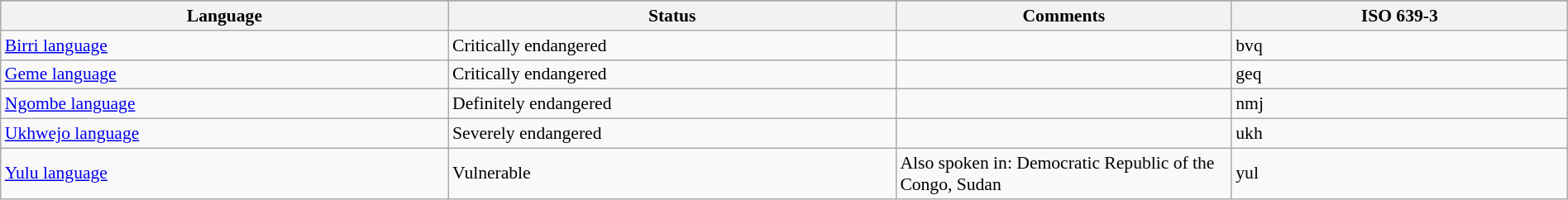<table class="wikitable" style="margin:auto; font-size:90%;">
<tr>
</tr>
<tr>
<th style="width:20%;">Language</th>
<th style="width:20%;">Status</th>
<th style="width:15%;">Comments</th>
<th style="width:15%;">ISO 639-3</th>
</tr>
<tr>
<td><a href='#'>Birri language</a></td>
<td>Critically endangered</td>
<td> </td>
<td>bvq</td>
</tr>
<tr>
<td><a href='#'>Geme language</a></td>
<td>Critically endangered</td>
<td> </td>
<td>geq</td>
</tr>
<tr>
<td><a href='#'>Ngombe language</a></td>
<td>Definitely endangered</td>
<td> </td>
<td>nmj</td>
</tr>
<tr>
<td><a href='#'>Ukhwejo language</a></td>
<td>Severely endangered</td>
<td> </td>
<td>ukh</td>
</tr>
<tr>
<td><a href='#'>Yulu language</a></td>
<td>Vulnerable</td>
<td>Also spoken in: Democratic Republic of the Congo, Sudan</td>
<td>yul</td>
</tr>
</table>
